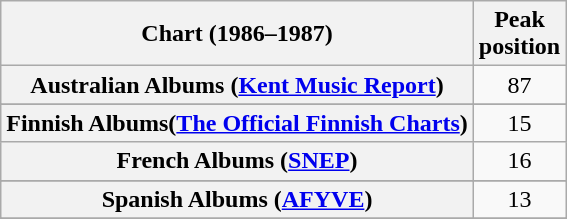<table class="wikitable sortable plainrowheaders">
<tr>
<th scope="col">Chart (1986–1987)</th>
<th scope="col">Peak<br>position</th>
</tr>
<tr>
<th scope="row">Australian Albums (<a href='#'>Kent Music Report</a>)</th>
<td align="center">87</td>
</tr>
<tr>
</tr>
<tr>
</tr>
<tr>
<th scope="row">Finnish Albums(<a href='#'>The Official Finnish Charts</a>)</th>
<td align="center">15</td>
</tr>
<tr>
<th scope="row">French Albums (<a href='#'>SNEP</a>)</th>
<td align="center">16</td>
</tr>
<tr>
</tr>
<tr>
</tr>
<tr>
<th scope="row">Spanish Albums (<a href='#'>AFYVE</a>)</th>
<td align="center">13</td>
</tr>
<tr>
</tr>
<tr>
</tr>
<tr>
</tr>
</table>
